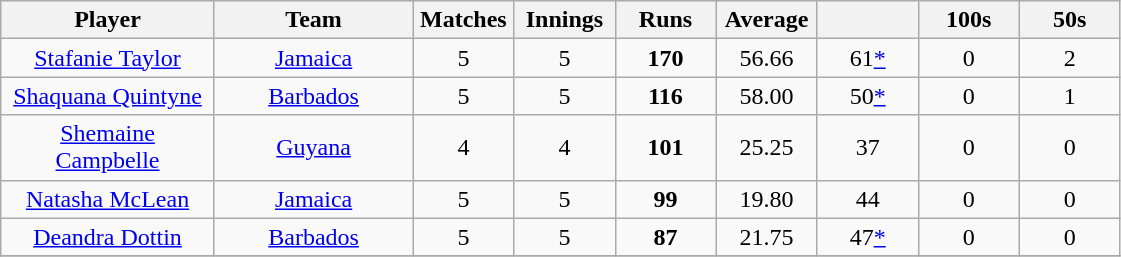<table class="wikitable" style="text-align:center;">
<tr>
<th width=135>Player</th>
<th width=125>Team</th>
<th width=60>Matches</th>
<th width=60>Innings</th>
<th width=60>Runs</th>
<th width=60>Average</th>
<th width=60></th>
<th width=60>100s</th>
<th width=60>50s</th>
</tr>
<tr>
<td><a href='#'>Stafanie Taylor</a></td>
<td><a href='#'>Jamaica</a></td>
<td>5</td>
<td>5</td>
<td><strong>170</strong></td>
<td>56.66</td>
<td>61<a href='#'>*</a></td>
<td>0</td>
<td>2</td>
</tr>
<tr>
<td><a href='#'>Shaquana Quintyne</a></td>
<td><a href='#'>Barbados</a></td>
<td>5</td>
<td>5</td>
<td><strong>116</strong></td>
<td>58.00</td>
<td>50<a href='#'>*</a></td>
<td>0</td>
<td>1</td>
</tr>
<tr>
<td><a href='#'>Shemaine Campbelle</a></td>
<td><a href='#'>Guyana</a></td>
<td>4</td>
<td>4</td>
<td><strong>101</strong></td>
<td>25.25</td>
<td>37</td>
<td>0</td>
<td>0</td>
</tr>
<tr>
<td><a href='#'>Natasha McLean</a></td>
<td><a href='#'>Jamaica</a></td>
<td>5</td>
<td>5</td>
<td><strong>99</strong></td>
<td>19.80</td>
<td>44</td>
<td>0</td>
<td>0</td>
</tr>
<tr>
<td><a href='#'>Deandra Dottin</a></td>
<td><a href='#'>Barbados</a></td>
<td>5</td>
<td>5</td>
<td><strong>87</strong></td>
<td>21.75</td>
<td>47<a href='#'>*</a></td>
<td>0</td>
<td>0</td>
</tr>
<tr>
</tr>
</table>
